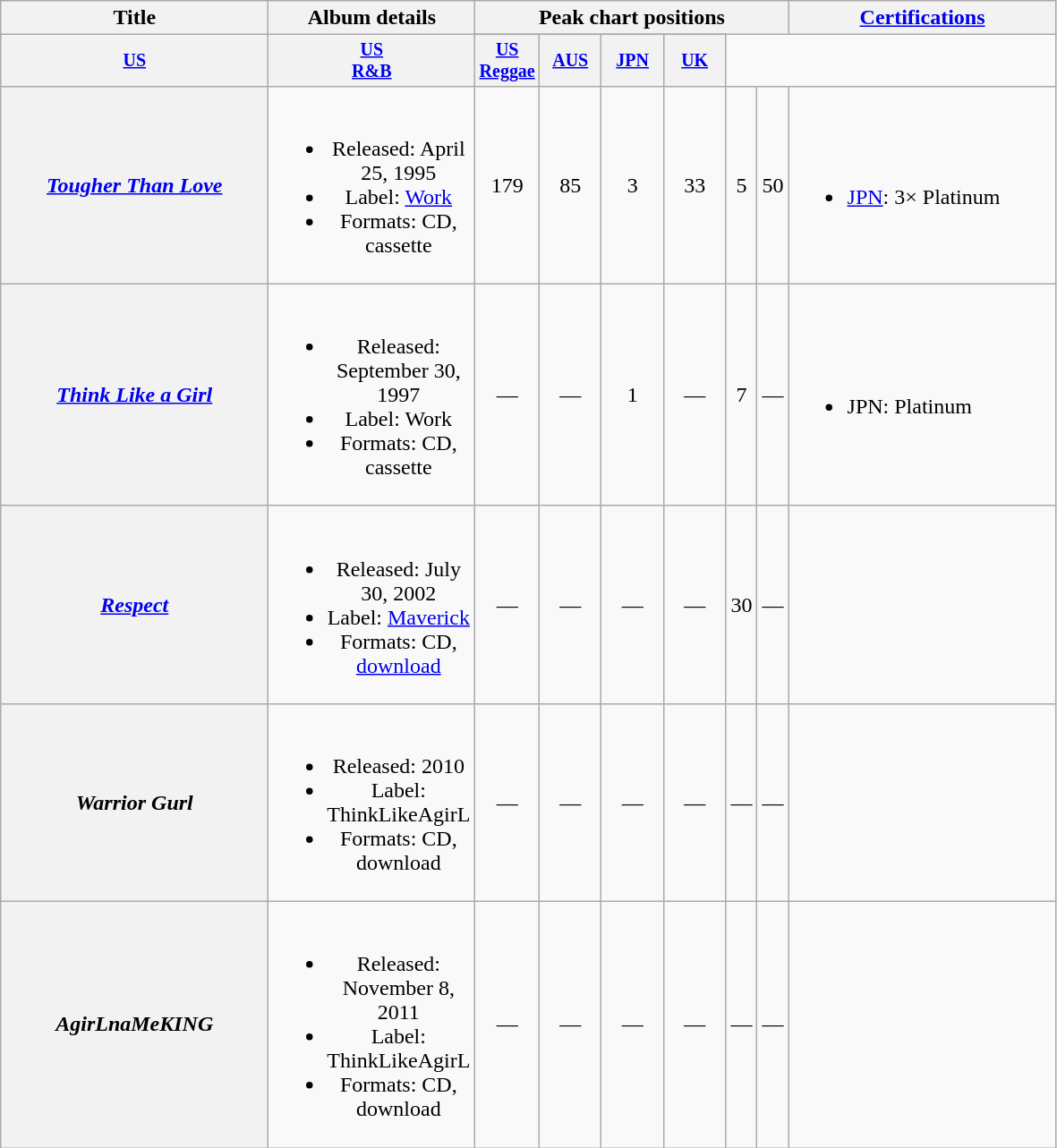<table class="wikitable plainrowheaders" style="text-align:center;" border="1">
<tr>
<th scope="col" rowspan="2" style="width:12em;">Title</th>
<th scope="col" rowspan="2">Album details</th>
<th scope="col" colspan="6">Peak chart positions</th>
<th scope="col" rowspan="2" style="width:12em;"><a href='#'>Certifications</a></th>
</tr>
<tr>
</tr>
<tr style="font-size:smaller;">
<th width=40><a href='#'>US</a><br></th>
<th width=40><a href='#'>US<br>R&B</a><br></th>
<th width=40><a href='#'>US<br>Reggae</a><br></th>
<th width=40><a href='#'>AUS</a><br></th>
<th width=40><a href='#'>JPN</a><br></th>
<th width=40><a href='#'>UK</a><br></th>
</tr>
<tr>
<th scope="row"><em><a href='#'>Tougher Than Love</a></em></th>
<td><br><ul><li>Released: April 25, 1995</li><li>Label: <a href='#'>Work</a></li><li>Formats: CD, cassette</li></ul></td>
<td>179</td>
<td>85</td>
<td>3</td>
<td>33</td>
<td>5</td>
<td>50</td>
<td align=left><br><ul><li><a href='#'>JPN</a>: 3× Platinum</li></ul></td>
</tr>
<tr>
<th scope="row"><em><a href='#'>Think Like a Girl</a></em></th>
<td><br><ul><li>Released: September 30, 1997</li><li>Label: Work</li><li>Formats: CD, cassette</li></ul></td>
<td>—</td>
<td>—</td>
<td>1</td>
<td>—</td>
<td>7</td>
<td>—</td>
<td align=left><br><ul><li>JPN: Platinum</li></ul></td>
</tr>
<tr>
<th scope="row"><em><a href='#'>Respect</a></em></th>
<td><br><ul><li>Released: July 30, 2002</li><li>Label: <a href='#'>Maverick</a></li><li>Formats: CD, <a href='#'>download</a></li></ul></td>
<td>—</td>
<td>—</td>
<td>—</td>
<td>—</td>
<td>30</td>
<td>—</td>
<td></td>
</tr>
<tr>
<th scope="row"><em>Warrior Gurl</em></th>
<td><br><ul><li>Released: 2010</li><li>Label: ThinkLikeAgirL</li><li>Formats: CD, download</li></ul></td>
<td>—</td>
<td>—</td>
<td>—</td>
<td>—</td>
<td>—</td>
<td>—</td>
<td></td>
</tr>
<tr>
<th scope="row"><em>AgirLnaMeKING</em></th>
<td><br><ul><li>Released: November 8, 2011</li><li>Label: ThinkLikeAgirL</li><li>Formats: CD, download</li></ul></td>
<td>—</td>
<td>—</td>
<td>—</td>
<td>—</td>
<td>—</td>
<td>—</td>
<td></td>
</tr>
</table>
